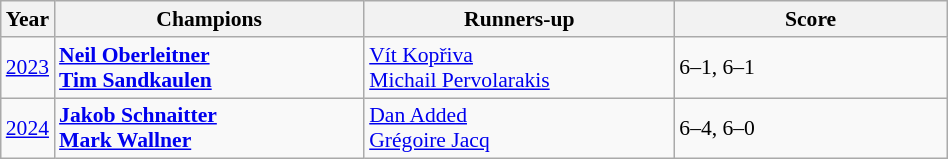<table class="wikitable" style="font-size:90%">
<tr>
<th>Year</th>
<th width="200">Champions</th>
<th width="200">Runners-up</th>
<th width="175">Score</th>
</tr>
<tr>
<td><a href='#'>2023</a></td>
<td> <strong><a href='#'>Neil Oberleitner</a></strong><br> <strong><a href='#'>Tim Sandkaulen</a></strong></td>
<td> <a href='#'>Vít Kopřiva</a><br> <a href='#'>Michail Pervolarakis</a></td>
<td>6–1, 6–1</td>
</tr>
<tr>
<td><a href='#'>2024</a></td>
<td> <strong><a href='#'>Jakob Schnaitter</a></strong><br> <strong><a href='#'>Mark Wallner</a></strong></td>
<td> <a href='#'>Dan Added</a><br> <a href='#'>Grégoire Jacq</a></td>
<td>6–4, 6–0</td>
</tr>
</table>
